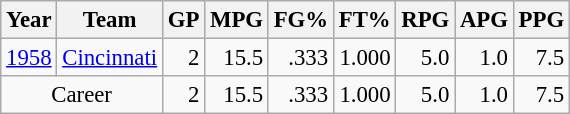<table class="wikitable sortable" style="font-size:95%; text-align:right;">
<tr>
<th>Year</th>
<th>Team</th>
<th>GP</th>
<th>MPG</th>
<th>FG%</th>
<th>FT%</th>
<th>RPG</th>
<th>APG</th>
<th>PPG</th>
</tr>
<tr>
<td style="text-align:left;"><a href='#'>1958</a></td>
<td style="text-align:left;"><a href='#'>Cincinnati</a></td>
<td>2</td>
<td>15.5</td>
<td>.333</td>
<td>1.000</td>
<td>5.0</td>
<td>1.0</td>
<td>7.5</td>
</tr>
<tr class="sortbottom">
<td style="text-align:center;" colspan="2">Career</td>
<td>2</td>
<td>15.5</td>
<td>.333</td>
<td>1.000</td>
<td>5.0</td>
<td>1.0</td>
<td>7.5</td>
</tr>
</table>
